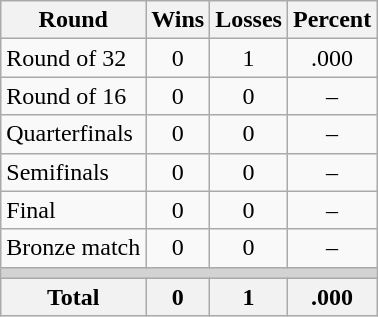<table class=wikitable>
<tr>
<th>Round</th>
<th>Wins</th>
<th>Losses</th>
<th>Percent</th>
</tr>
<tr align=center>
<td align=left>Round of 32</td>
<td>0</td>
<td>1</td>
<td>.000</td>
</tr>
<tr align=center>
<td align=left>Round of 16</td>
<td>0</td>
<td>0</td>
<td>–</td>
</tr>
<tr align=center>
<td align=left>Quarterfinals</td>
<td>0</td>
<td>0</td>
<td>–</td>
</tr>
<tr align=center>
<td align=left>Semifinals</td>
<td>0</td>
<td>0</td>
<td>–</td>
</tr>
<tr align=center>
<td align=left>Final</td>
<td>0</td>
<td>0</td>
<td>–</td>
</tr>
<tr align=center>
<td align=left>Bronze match</td>
<td>0</td>
<td>0</td>
<td>–</td>
</tr>
<tr>
<td colspan=4 bgcolor=lightgray></td>
</tr>
<tr>
<th>Total</th>
<th>0</th>
<th>1</th>
<th>.000</th>
</tr>
</table>
